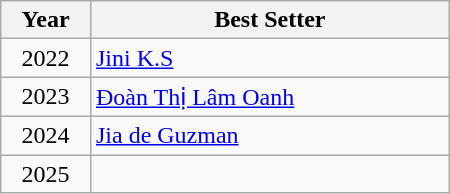<table class="wikitable" style="width:300px;">
<tr>
<th width=20%>Year</th>
<th width=80%>Best Setter</th>
</tr>
<tr>
<td align=center>2022</td>
<td> <a href='#'>Jini K.S</a></td>
</tr>
<tr>
<td align=center>2023</td>
<td> <a href='#'>Đoàn Thị Lâm Oanh</a></td>
</tr>
<tr>
<td align=center>2024</td>
<td> <a href='#'>Jia de Guzman</a></td>
</tr>
<tr>
<td align=center>2025</td>
<td></td>
</tr>
</table>
